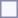<table style="border:1px solid #8888aa; background-color:#f7f8ff; padding:5px; font-size:95%; margin: 0px 12px 12px 0px;">
</table>
